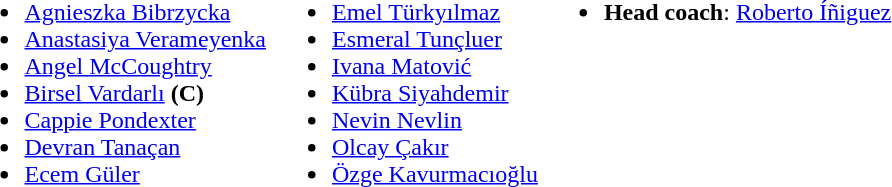<table>
<tr valign="top">
<td><br><ul><li> <a href='#'>Agnieszka Bibrzycka</a></li><li> <a href='#'>Anastasiya Verameyenka</a></li><li> <a href='#'>Angel McCoughtry</a></li><li> <a href='#'>Birsel Vardarlı</a> <strong>(C)</strong></li><li> <a href='#'>Cappie Pondexter</a></li><li> <a href='#'>Devran Tanaçan</a></li><li> <a href='#'>Ecem Güler</a></li></ul></td>
<td><br><ul><li> <a href='#'>Emel Türkyılmaz</a></li><li> <a href='#'>Esmeral Tunçluer</a></li><li> <a href='#'>Ivana Matović</a></li><li> <a href='#'>Kübra Siyahdemir</a></li><li> <a href='#'>Nevin Nevlin</a></li><li> <a href='#'>Olcay Çakır</a></li><li> <a href='#'>Özge Kavurmacıoğlu</a></li></ul></td>
<td><br><ul><li><strong>Head coach</strong>:  <a href='#'>Roberto Íñiguez</a></li></ul></td>
</tr>
</table>
